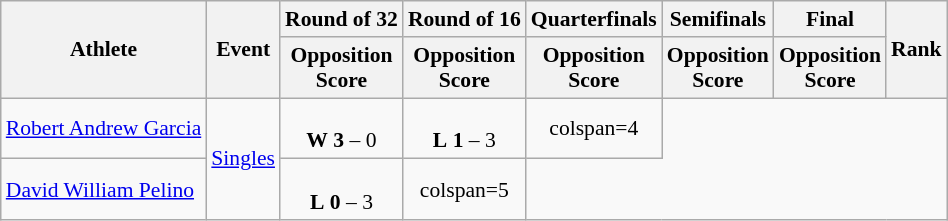<table class=wikitable style="text-align:center; font-size:90%">
<tr>
<th rowspan="2">Athlete</th>
<th rowspan=2>Event</th>
<th>Round of 32</th>
<th>Round of 16</th>
<th>Quarterfinals</th>
<th>Semifinals</th>
<th>Final</th>
<th rowspan="2">Rank</th>
</tr>
<tr>
<th>Opposition<br>Score</th>
<th>Opposition<br>Score</th>
<th>Opposition<br>Score</th>
<th>Opposition<br>Score</th>
<th>Opposition<br>Score</th>
</tr>
<tr>
<td align=left><a href='#'>Robert Andrew Garcia</a></td>
<td style="text-align:left;" rowspan="2"><a href='#'>Singles</a></td>
<td><br><strong>W</strong> <strong>3</strong> – 0</td>
<td><br><strong>L</strong> <strong>1</strong> – 3</td>
<td>colspan=4</td>
</tr>
<tr>
<td align=left><a href='#'>David William Pelino</a></td>
<td><br> <strong>L</strong> <strong>0</strong> – 3</td>
<td>colspan=5</td>
</tr>
</table>
